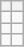<table class="wikitable">
<tr>
<th></th>
<th></th>
</tr>
<tr>
<td></td>
<td></td>
</tr>
<tr>
<td></td>
<td></td>
</tr>
<tr>
<td></td>
<td></td>
</tr>
</table>
